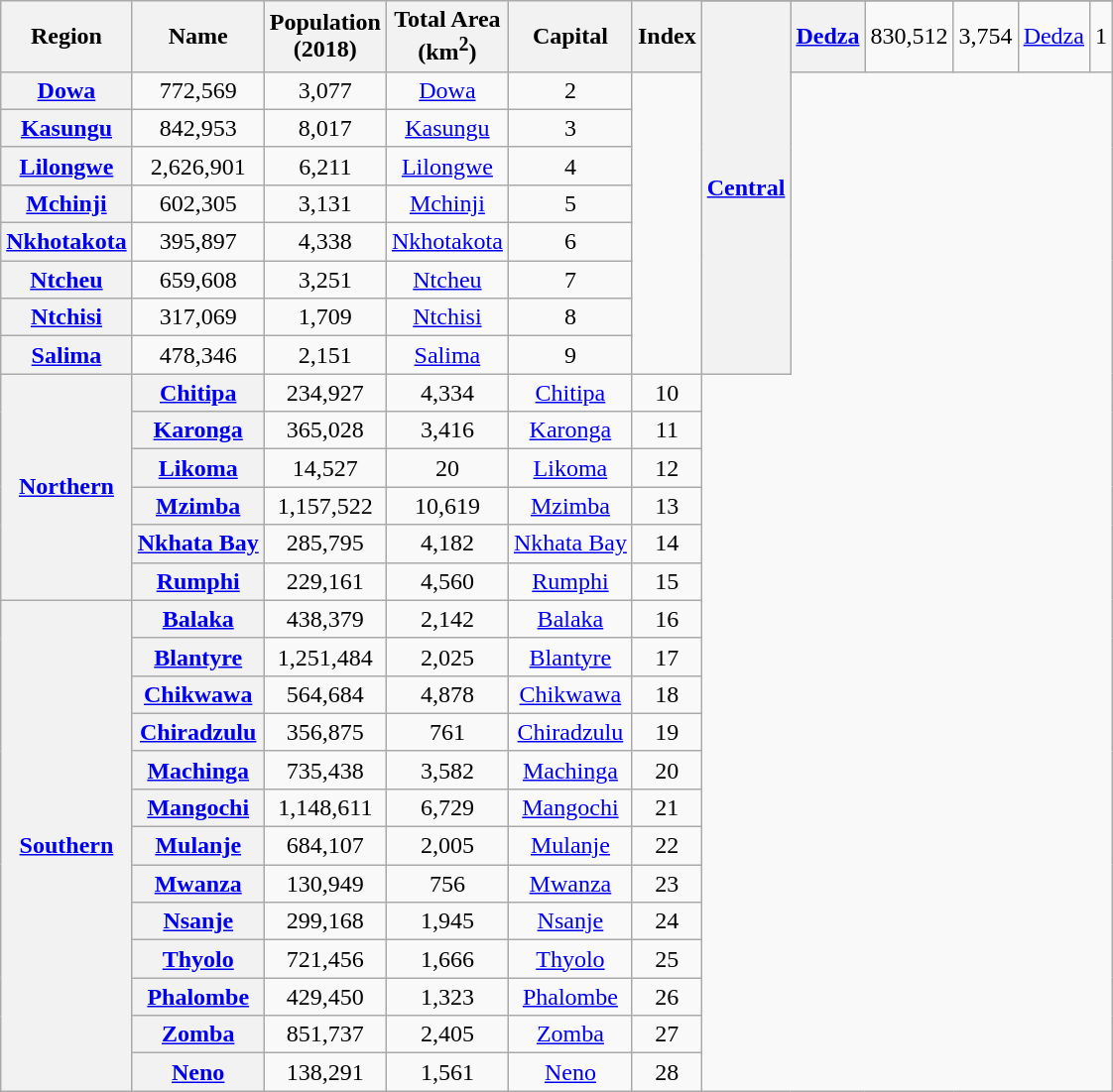<table class="wikitable sortable plainrowheaders" style="text-align: center;">
<tr>
<th rowspan="2" scope="col">Region</th>
<th rowspan="2" scope="col">Name</th>
<th rowspan="2" scope="col">Population<br>(2018)</th>
<th rowspan="2" scope="col">Total Area<br>(km<sup>2</sup>)</th>
<th rowspan="2" scope="col">Capital</th>
<th rowspan="2" scope="col">Index</th>
</tr>
<tr>
<th rowspan="9"><a href='#'>Central</a></th>
<th><a href='#'>Dedza</a></th>
<td>830,512</td>
<td>3,754</td>
<td><a href='#'>Dedza</a></td>
<td>1</td>
</tr>
<tr>
<th><a href='#'>Dowa</a></th>
<td>772,569</td>
<td>3,077</td>
<td><a href='#'>Dowa</a></td>
<td>2</td>
</tr>
<tr>
<th><a href='#'>Kasungu</a></th>
<td>842,953</td>
<td>8,017</td>
<td><a href='#'>Kasungu</a></td>
<td>3</td>
</tr>
<tr>
<th><a href='#'>Lilongwe</a></th>
<td>2,626,901</td>
<td>6,211</td>
<td><a href='#'>Lilongwe</a></td>
<td>4</td>
</tr>
<tr>
<th><a href='#'>Mchinji</a></th>
<td>602,305</td>
<td>3,131</td>
<td><a href='#'>Mchinji</a></td>
<td>5</td>
</tr>
<tr>
<th><a href='#'>Nkhotakota</a></th>
<td>395,897</td>
<td>4,338</td>
<td><a href='#'>Nkhotakota</a></td>
<td>6</td>
</tr>
<tr>
<th><a href='#'>Ntcheu</a></th>
<td>659,608</td>
<td>3,251</td>
<td><a href='#'>Ntcheu</a></td>
<td>7</td>
</tr>
<tr>
<th><a href='#'>Ntchisi</a></th>
<td>317,069</td>
<td>1,709</td>
<td><a href='#'>Ntchisi</a></td>
<td>8</td>
</tr>
<tr>
<th><a href='#'>Salima</a></th>
<td>478,346</td>
<td>2,151</td>
<td><a href='#'>Salima</a></td>
<td>9</td>
</tr>
<tr>
<th rowspan="6"><a href='#'>Northern</a></th>
<th><a href='#'>Chitipa</a></th>
<td>234,927</td>
<td>4,334</td>
<td><a href='#'>Chitipa</a></td>
<td>10</td>
</tr>
<tr>
<th><a href='#'>Karonga</a></th>
<td>365,028</td>
<td>3,416</td>
<td><a href='#'>Karonga</a></td>
<td>11</td>
</tr>
<tr>
<th><a href='#'>Likoma</a></th>
<td>14,527</td>
<td>20</td>
<td><a href='#'>Likoma</a></td>
<td>12</td>
</tr>
<tr>
<th><a href='#'>Mzimba</a></th>
<td>1,157,522</td>
<td>10,619</td>
<td><a href='#'>Mzimba</a></td>
<td>13</td>
</tr>
<tr>
<th><a href='#'>Nkhata Bay</a></th>
<td>285,795</td>
<td>4,182</td>
<td><a href='#'>Nkhata Bay</a></td>
<td>14</td>
</tr>
<tr>
<th><a href='#'>Rumphi</a></th>
<td>229,161</td>
<td>4,560</td>
<td><a href='#'>Rumphi</a></td>
<td>15</td>
</tr>
<tr>
<th rowspan="13"><a href='#'>Southern</a></th>
<th><a href='#'> Balaka</a></th>
<td>438,379</td>
<td>2,142</td>
<td><a href='#'>Balaka</a></td>
<td>16</td>
</tr>
<tr>
<th><a href='#'> Blantyre</a></th>
<td>1,251,484</td>
<td>2,025</td>
<td><a href='#'>Blantyre</a></td>
<td>17</td>
</tr>
<tr>
<th><a href='#'> Chikwawa</a></th>
<td>564,684</td>
<td>4,878</td>
<td><a href='#'>Chikwawa</a></td>
<td>18</td>
</tr>
<tr>
<th><a href='#'> Chiradzulu</a></th>
<td>356,875</td>
<td>761</td>
<td><a href='#'>Chiradzulu</a></td>
<td>19</td>
</tr>
<tr>
<th><a href='#'> Machinga</a></th>
<td>735,438</td>
<td>3,582</td>
<td><a href='#'>Machinga</a></td>
<td>20</td>
</tr>
<tr>
<th><a href='#'> Mangochi</a></th>
<td>1,148,611</td>
<td>6,729</td>
<td><a href='#'>Mangochi</a></td>
<td>21</td>
</tr>
<tr>
<th><a href='#'> Mulanje</a></th>
<td>684,107</td>
<td>2,005</td>
<td><a href='#'>Mulanje</a></td>
<td>22</td>
</tr>
<tr>
<th><a href='#'> Mwanza</a></th>
<td>130,949</td>
<td>756</td>
<td><a href='#'> Mwanza</a></td>
<td>23</td>
</tr>
<tr>
<th><a href='#'> Nsanje</a></th>
<td>299,168</td>
<td>1,945</td>
<td><a href='#'>Nsanje</a></td>
<td>24</td>
</tr>
<tr>
<th><a href='#'> Thyolo</a></th>
<td>721,456</td>
<td>1,666</td>
<td><a href='#'>Thyolo</a></td>
<td>25</td>
</tr>
<tr>
<th><a href='#'> Phalombe</a></th>
<td>429,450</td>
<td>1,323</td>
<td><a href='#'>Phalombe</a></td>
<td>26</td>
</tr>
<tr>
<th><a href='#'> Zomba</a></th>
<td>851,737</td>
<td>2,405</td>
<td><a href='#'>Zomba</a></td>
<td>27</td>
</tr>
<tr>
<th><a href='#'> Neno</a></th>
<td>138,291</td>
<td>1,561</td>
<td><a href='#'>Neno</a></td>
<td>28</td>
</tr>
</table>
